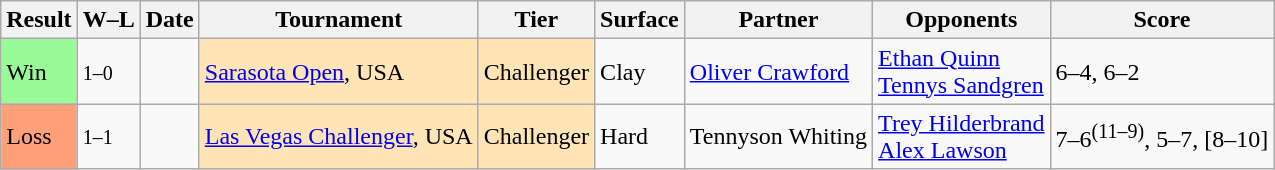<table class="sortable wikitable">
<tr>
<th>Result</th>
<th class="unsortable">W–L</th>
<th>Date</th>
<th>Tournament</th>
<th>Tier</th>
<th>Surface</th>
<th>Partner</th>
<th>Opponents</th>
<th class="unsortable">Score</th>
</tr>
<tr>
<td bgcolor=98FB98>Win</td>
<td><small>1–0</small></td>
<td><a href='#'></a></td>
<td style="background:moccasin;"><a href='#'>Sarasota Open</a>, USA</td>
<td style="background:moccasin;">Challenger</td>
<td>Clay</td>
<td> <a href='#'>Oliver Crawford</a></td>
<td> <a href='#'>Ethan Quinn</a><br> <a href='#'>Tennys Sandgren</a></td>
<td>6–4, 6–2</td>
</tr>
<tr>
<td bgcolor=FFA07A>Loss</td>
<td><small>1–1</small></td>
<td><a href='#'></a></td>
<td style="background:moccasin;"><a href='#'>Las Vegas Challenger</a>, USA</td>
<td style="background:moccasin;">Challenger</td>
<td>Hard</td>
<td> Tennyson Whiting</td>
<td> <a href='#'>Trey Hilderbrand</a><br> <a href='#'>Alex Lawson</a></td>
<td>7–6<sup>(11–9)</sup>, 5–7, [8–10]</td>
</tr>
</table>
